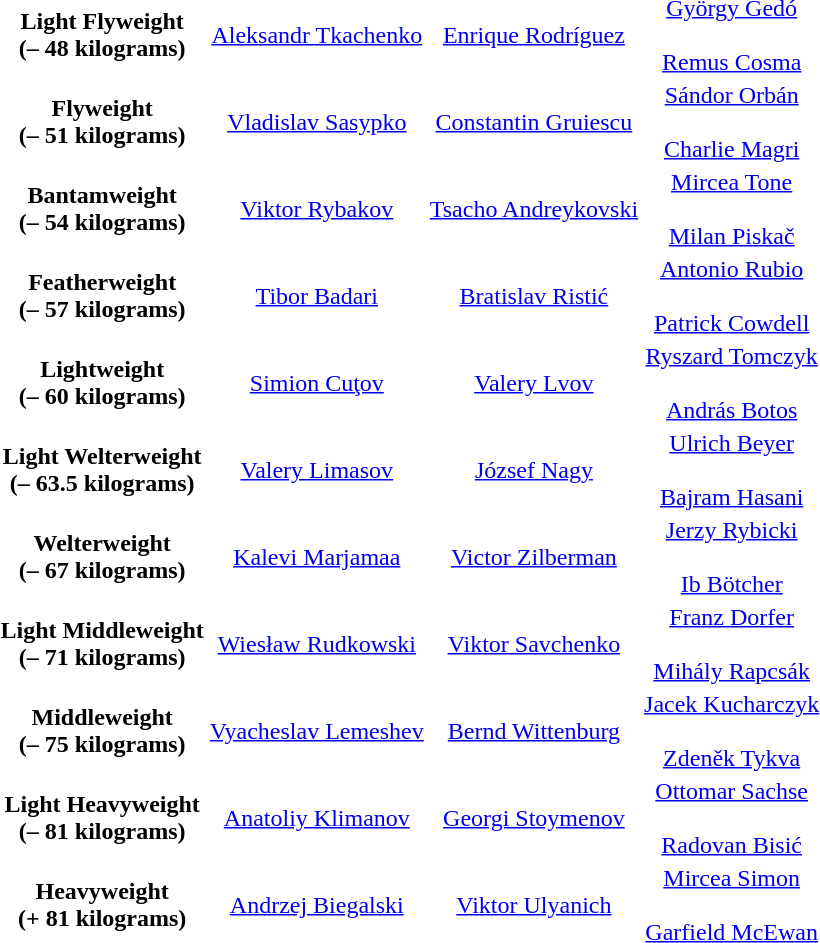<table>
<tr align="center">
<td><strong>Light Flyweight<br>(– 48 kilograms)</strong></td>
<td> <a href='#'>Aleksandr Tkachenko</a><br></td>
<td> <a href='#'>Enrique Rodríguez</a><br></td>
<td> <a href='#'>György Gedó</a><br><br> <a href='#'>Remus Cosma</a><br></td>
</tr>
<tr align="center">
<td><strong>Flyweight<br>(– 51 kilograms)</strong></td>
<td> <a href='#'>Vladislav Sasypko</a><br></td>
<td> <a href='#'>Constantin Gruiescu</a><br></td>
<td> <a href='#'>Sándor Orbán</a><br><br> <a href='#'>Charlie Magri</a><br></td>
</tr>
<tr align="center">
<td><strong>Bantamweight<br>(– 54 kilograms)</strong></td>
<td> <a href='#'>Viktor Rybakov</a><br></td>
<td> <a href='#'>Tsacho Andreykovski</a><br></td>
<td> <a href='#'>Mircea Tone</a><br><br> <a href='#'>Milan Piskač</a><br></td>
</tr>
<tr align="center">
<td><strong>Featherweight<br>(– 57 kilograms)</strong></td>
<td> <a href='#'>Tibor Badari</a><br></td>
<td> <a href='#'>Bratislav Ristić</a><br></td>
<td> <a href='#'>Antonio Rubio</a><br><br> <a href='#'>Patrick Cowdell</a><br></td>
</tr>
<tr align="center">
<td><strong>Lightweight<br>(– 60 kilograms)</strong></td>
<td> <a href='#'>Simion Cuţov</a><br></td>
<td> <a href='#'>Valery Lvov</a><br></td>
<td> <a href='#'>Ryszard Tomczyk</a><br><br> <a href='#'>András Botos</a><br></td>
</tr>
<tr align="center">
<td><strong>Light Welterweight<br>(– 63.5 kilograms)</strong></td>
<td> <a href='#'>Valery Limasov</a><br></td>
<td> <a href='#'>József Nagy</a><br></td>
<td> <a href='#'>Ulrich Beyer</a><br><br> <a href='#'>Bajram Hasani</a><br></td>
</tr>
<tr align="center">
<td><strong>Welterweight<br>(– 67 kilograms)</strong></td>
<td> <a href='#'>Kalevi Marjamaa</a><br></td>
<td> <a href='#'>Victor Zilberman</a><br></td>
<td> <a href='#'>Jerzy Rybicki</a><br><br> <a href='#'>Ib Bötcher</a><br></td>
</tr>
<tr align="center">
<td><strong>Light Middleweight<br>(– 71 kilograms)</strong></td>
<td> <a href='#'>Wiesław Rudkowski</a><br></td>
<td> <a href='#'>Viktor Savchenko</a><br></td>
<td> <a href='#'>Franz Dorfer</a><br><br> <a href='#'>Mihály Rapcsák</a><br></td>
</tr>
<tr align="center">
<td><strong>Middleweight<br>(– 75 kilograms)</strong></td>
<td> <a href='#'>Vyacheslav Lemeshev</a><br></td>
<td> <a href='#'>Bernd Wittenburg</a><br></td>
<td> <a href='#'>Jacek Kucharczyk</a><br><br> <a href='#'>Zdeněk Tykva</a><br></td>
</tr>
<tr align="center">
<td><strong>Light Heavyweight<br>(– 81 kilograms)</strong></td>
<td> <a href='#'>Anatoliy Klimanov</a><br></td>
<td> <a href='#'>Georgi Stoymenov</a><br></td>
<td> <a href='#'>Ottomar Sachse</a><br><br> <a href='#'>Radovan Bisić</a><br></td>
</tr>
<tr align="center">
<td><strong>Heavyweight<br>(+ 81 kilograms)</strong></td>
<td> <a href='#'>Andrzej Biegalski</a><br></td>
<td> <a href='#'>Viktor Ulyanich</a><br></td>
<td> <a href='#'>Mircea Simon</a><br><br> <a href='#'>Garfield McEwan</a><br></td>
</tr>
</table>
